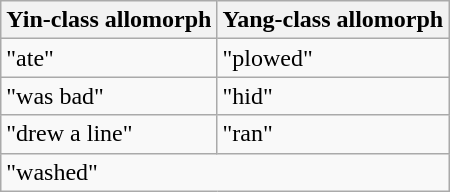<table class="wikitable">
<tr>
<th>Yin-class allomorph</th>
<th>Yang-class allomorph</th>
</tr>
<tr>
<td>  "ate"</td>
<td>  "plowed"</td>
</tr>
<tr>
<td>  "was bad"</td>
<td>  "hid"</td>
</tr>
<tr>
<td>  "drew a line"</td>
<td>  "ran"</td>
</tr>
<tr>
<td colspan="2"><div>   "washed" </div></td>
</tr>
</table>
